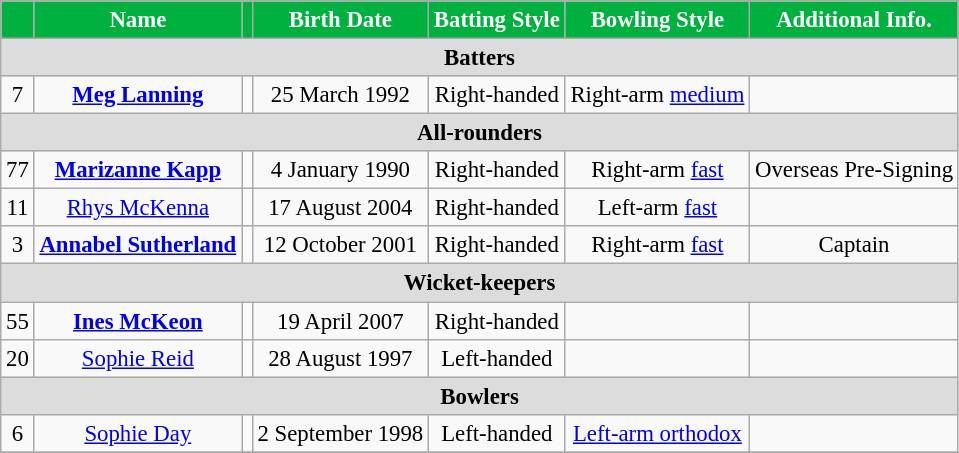<table class="wikitable" style="font-size:95%;">
<tr>
<th style="background: #00B13F; color:white;"></th>
<th style="background: #00B13F; color:white;">Name</th>
<th style="background: #00B13F; color:white;"></th>
<th style="background: #00B13F; color:white;">Birth Date</th>
<th style="background: #00B13F; color:white;">Batting Style</th>
<th style="background: #00B13F; color:white;">Bowling Style</th>
<th style="background: #00B13F; color:white;">Additional Info.</th>
</tr>
<tr>
<th colspan="7" style="background: #DCDCDC; text-align:center;">Batters</th>
</tr>
<tr align="center">
<td>7</td>
<td><strong><a href='#'>Meg Lanning</a></strong></td>
<td></td>
<td>25 March 1992</td>
<td>Right-handed</td>
<td>Right-arm <a href='#'>medium</a></td>
<td></td>
</tr>
<tr>
<th colspan="7" style="background: #DCDCDC; text-align:center;">All-rounders</th>
</tr>
<tr align="center">
<td>77</td>
<td><strong><a href='#'>Marizanne Kapp</a></strong></td>
<td></td>
<td>4 January 1990</td>
<td>Right-handed</td>
<td>Right-arm <a href='#'>fast</a></td>
<td>Overseas Pre-Signing</td>
</tr>
<tr align="center">
<td>11</td>
<td><a href='#'>Rhys McKenna</a></td>
<td></td>
<td>17 August 2004</td>
<td>Right-handed</td>
<td>Left-arm <a href='#'>fast</a></td>
<td></td>
</tr>
<tr align="center">
<td>3</td>
<td><strong><a href='#'>Annabel Sutherland</a></strong></td>
<td></td>
<td>12 October 2001</td>
<td>Right-handed</td>
<td>Right-arm <a href='#'>fast</a></td>
<td>Captain</td>
</tr>
<tr>
<th colspan="7" style="background: #DCDCDC; text-align:center;">Wicket-keepers</th>
</tr>
<tr align="center">
<td>55</td>
<td><strong><a href='#'>Ines McKeon</a></strong></td>
<td></td>
<td>19 April 2007</td>
<td>Right-handed</td>
<td></td>
<td></td>
</tr>
<tr align="center">
<td>20</td>
<td><a href='#'>Sophie Reid</a></td>
<td></td>
<td>28 August 1997</td>
<td>Left-handed</td>
<td></td>
<td></td>
</tr>
<tr>
<th colspan="7" style="background: #DCDCDC; text-align:center;">Bowlers</th>
</tr>
<tr align="center">
<td>6</td>
<td><a href='#'>Sophie Day</a></td>
<td></td>
<td>2 September 1998</td>
<td>Left-handed</td>
<td><a href='#'>Left-arm orthodox</a></td>
<td></td>
</tr>
<tr>
</tr>
</table>
